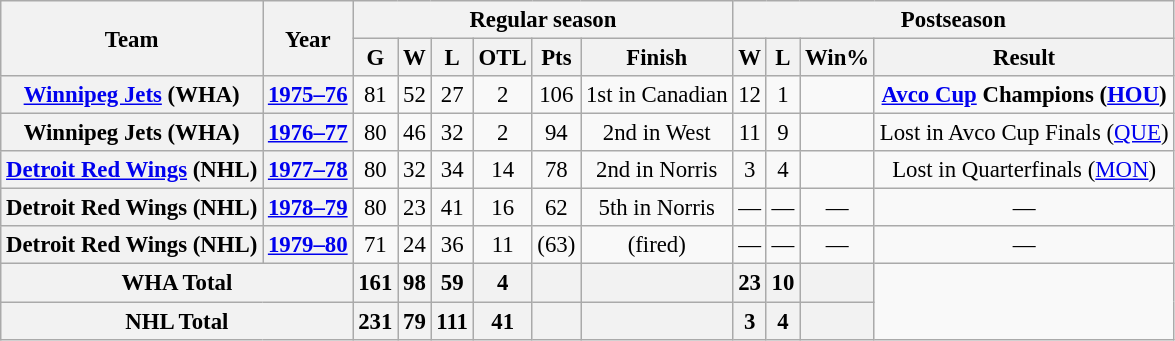<table class="wikitable" style="font-size: 95%; text-align:center;">
<tr>
<th rowspan="2">Team</th>
<th rowspan="2">Year</th>
<th colspan="6">Regular season</th>
<th colspan="5">Postseason</th>
</tr>
<tr>
<th>G</th>
<th>W</th>
<th>L</th>
<th>OTL</th>
<th>Pts</th>
<th>Finish</th>
<th>W</th>
<th>L</th>
<th>Win%</th>
<th>Result</th>
</tr>
<tr>
<th><a href='#'>Winnipeg Jets</a> (WHA)</th>
<th><a href='#'>1975–76</a></th>
<td>81</td>
<td>52</td>
<td>27</td>
<td>2</td>
<td>106</td>
<td>1st in Canadian</td>
<td>12</td>
<td>1</td>
<td></td>
<td><strong><a href='#'>Avco Cup</a> Champions (<a href='#'>HOU</a>)</strong></td>
</tr>
<tr>
<th>Winnipeg Jets (WHA)</th>
<th><a href='#'>1976–77</a></th>
<td>80</td>
<td>46</td>
<td>32</td>
<td>2</td>
<td>94</td>
<td>2nd in West</td>
<td>11</td>
<td>9</td>
<td></td>
<td>Lost in Avco Cup Finals (<a href='#'>QUE</a>)</td>
</tr>
<tr>
<th><a href='#'>Detroit Red Wings</a> (NHL)</th>
<th><a href='#'>1977–78</a></th>
<td>80</td>
<td>32</td>
<td>34</td>
<td>14</td>
<td>78</td>
<td>2nd in Norris</td>
<td>3</td>
<td>4</td>
<td></td>
<td>Lost in Quarterfinals (<a href='#'>MON</a>)</td>
</tr>
<tr>
<th>Detroit Red Wings (NHL)</th>
<th><a href='#'>1978–79</a></th>
<td>80</td>
<td>23</td>
<td>41</td>
<td>16</td>
<td>62</td>
<td>5th in Norris</td>
<td>—</td>
<td>—</td>
<td>—</td>
<td>—</td>
</tr>
<tr>
<th>Detroit Red Wings (NHL)</th>
<th><a href='#'>1979–80</a></th>
<td>71</td>
<td>24</td>
<td>36</td>
<td>11</td>
<td>(63)</td>
<td>(fired)</td>
<td>—</td>
<td>—</td>
<td>—</td>
<td>—</td>
</tr>
<tr>
<th colspan="2">WHA Total</th>
<th>161</th>
<th>98</th>
<th>59</th>
<th>4</th>
<th></th>
<th></th>
<th>23</th>
<th>10</th>
<th></th>
</tr>
<tr>
<th colspan="2">NHL Total</th>
<th>231</th>
<th>79</th>
<th>111</th>
<th>41</th>
<th></th>
<th></th>
<th>3</th>
<th>4</th>
<th></th>
</tr>
</table>
